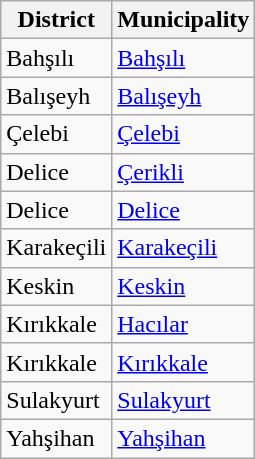<table class="sortable wikitable">
<tr>
<th>District</th>
<th>Municipality</th>
</tr>
<tr>
<td>Bahşılı</td>
<td><a href='#'>Bahşılı</a></td>
</tr>
<tr>
<td>Balışeyh</td>
<td><a href='#'>Balışeyh</a></td>
</tr>
<tr>
<td>Çelebi</td>
<td><a href='#'>Çelebi</a></td>
</tr>
<tr>
<td>Delice</td>
<td><a href='#'>Çerikli</a></td>
</tr>
<tr>
<td>Delice</td>
<td><a href='#'>Delice</a></td>
</tr>
<tr>
<td>Karakeçili</td>
<td><a href='#'>Karakeçili</a></td>
</tr>
<tr>
<td>Keskin</td>
<td><a href='#'>Keskin</a></td>
</tr>
<tr>
<td>Kırıkkale</td>
<td><a href='#'>Hacılar</a></td>
</tr>
<tr>
<td>Kırıkkale</td>
<td><a href='#'>Kırıkkale</a></td>
</tr>
<tr>
<td>Sulakyurt</td>
<td><a href='#'>Sulakyurt</a></td>
</tr>
<tr>
<td>Yahşihan</td>
<td><a href='#'>Yahşihan</a></td>
</tr>
</table>
